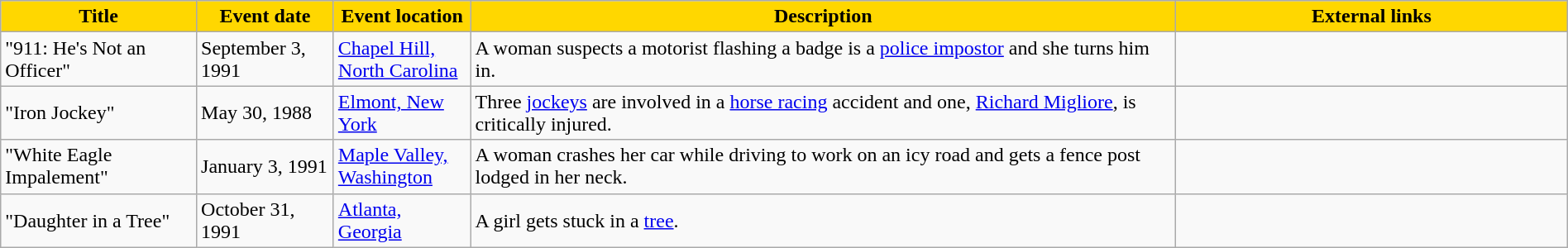<table class="wikitable" style="width: 100%;">
<tr>
<th style="background: #FFD700; color: #000000; width: 10%;">Title</th>
<th style="background: #FFD700; color: #000000; width: 7%;">Event date</th>
<th style="background: #FFD700; color: #000000; width: 7%;">Event location</th>
<th style="background: #FFD700; color: #000000; width: 36%;">Description</th>
<th style="background: #FFD700; color: #000000; width: 20%;">External links</th>
</tr>
<tr>
<td>"911: He's Not an Officer"</td>
<td>September 3, 1991</td>
<td><a href='#'>Chapel Hill, North Carolina</a></td>
<td>A woman suspects a motorist flashing a badge is a <a href='#'>police impostor</a> and she turns him in.</td>
<td></td>
</tr>
<tr>
<td>"Iron Jockey"</td>
<td>May 30, 1988</td>
<td><a href='#'>Elmont, New York</a></td>
<td>Three <a href='#'>jockeys</a> are involved in a <a href='#'>horse racing</a> accident and one, <a href='#'>Richard Migliore</a>, is critically injured.</td>
<td></td>
</tr>
<tr>
<td>"White Eagle Impalement"</td>
<td>January 3, 1991</td>
<td><a href='#'>Maple Valley, Washington</a></td>
<td>A woman crashes her car while driving to work on an icy road and gets a fence post lodged in her neck.</td>
<td></td>
</tr>
<tr>
<td>"Daughter in a Tree"</td>
<td>October 31, 1991</td>
<td><a href='#'>Atlanta, Georgia</a></td>
<td>A girl gets stuck in a <a href='#'>tree</a>.</td>
<td></td>
</tr>
</table>
